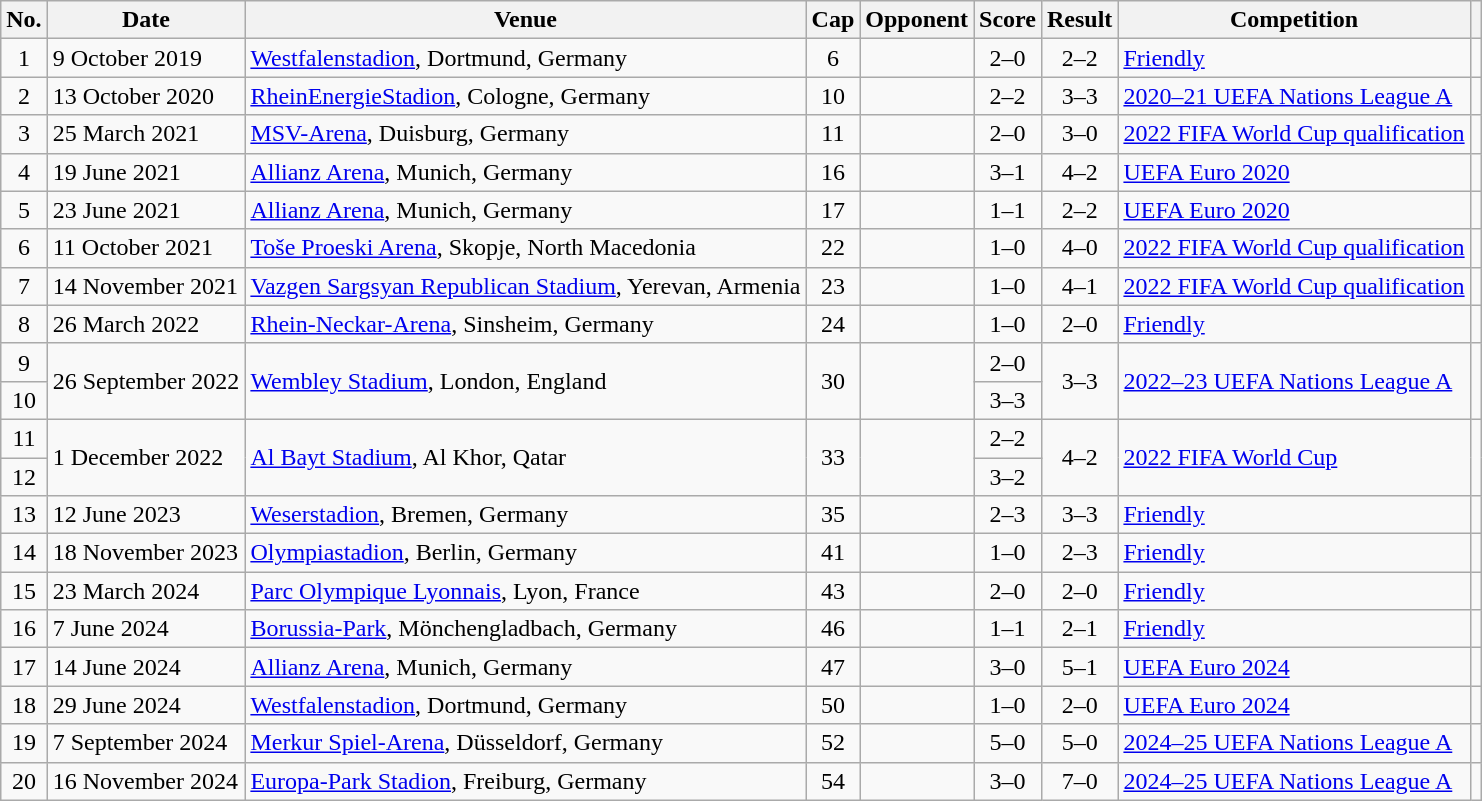<table class="wikitable sortable">
<tr>
<th scope="col">No.</th>
<th scope="col">Date</th>
<th scope="col">Venue</th>
<th scope="col">Cap</th>
<th scope="col">Opponent</th>
<th scope="col">Score</th>
<th scope="col">Result</th>
<th scope="col">Competition</th>
<th scope="col" class="unsortable"></th>
</tr>
<tr>
<td style="text-align: center;">1</td>
<td>9 October 2019</td>
<td><a href='#'>Westfalenstadion</a>, Dortmund, Germany</td>
<td style="text-align: center;">6</td>
<td></td>
<td style="text-align: center;">2–0</td>
<td style="text-align: center;">2–2</td>
<td><a href='#'>Friendly</a></td>
<td style="text-align: center;"></td>
</tr>
<tr>
<td style="text-align: center;">2</td>
<td>13 October 2020</td>
<td><a href='#'>RheinEnergieStadion</a>, Cologne, Germany</td>
<td style="text-align: center;">10</td>
<td></td>
<td style="text-align: center;">2–2</td>
<td style="text-align: center;">3–3</td>
<td><a href='#'>2020–21 UEFA Nations League A</a></td>
<td style="text-align: center;"></td>
</tr>
<tr>
<td style="text-align: center;">3</td>
<td>25 March 2021</td>
<td><a href='#'>MSV-Arena</a>, Duisburg, Germany</td>
<td style="text-align: center;">11</td>
<td></td>
<td style="text-align: center;">2–0</td>
<td style="text-align: center;">3–0</td>
<td><a href='#'>2022 FIFA World Cup qualification</a></td>
<td style="text-align: center;"></td>
</tr>
<tr>
<td style="text-align: center;">4</td>
<td>19 June 2021</td>
<td><a href='#'>Allianz Arena</a>, Munich, Germany</td>
<td style="text-align: center;">16</td>
<td></td>
<td style="text-align: center;">3–1</td>
<td style="text-align: center;">4–2</td>
<td><a href='#'>UEFA Euro 2020</a></td>
<td style="text-align: center;"></td>
</tr>
<tr>
<td style="text-align: center;">5</td>
<td>23 June 2021</td>
<td><a href='#'>Allianz Arena</a>, Munich, Germany</td>
<td style="text-align: center;">17</td>
<td></td>
<td style="text-align: center;">1–1</td>
<td style="text-align: center;">2–2</td>
<td><a href='#'>UEFA Euro 2020</a></td>
<td style="text-align: center;"></td>
</tr>
<tr>
<td style="text-align: center;">6</td>
<td>11 October 2021</td>
<td><a href='#'>Toše Proeski Arena</a>, Skopje, North Macedonia</td>
<td style="text-align: center;">22</td>
<td></td>
<td style="text-align: center;">1–0</td>
<td style="text-align: center;">4–0</td>
<td><a href='#'>2022 FIFA World Cup qualification</a></td>
<td style="text-align: center;"></td>
</tr>
<tr>
<td style="text-align: center;">7</td>
<td>14 November 2021</td>
<td><a href='#'>Vazgen Sargsyan Republican Stadium</a>, Yerevan, Armenia</td>
<td style="text-align: center;">23</td>
<td></td>
<td style="text-align: center;">1–0</td>
<td style="text-align: center;">4–1</td>
<td><a href='#'>2022 FIFA World Cup qualification</a></td>
<td style="text-align: center;"></td>
</tr>
<tr>
<td style="text-align: center;">8</td>
<td>26 March 2022</td>
<td><a href='#'>Rhein-Neckar-Arena</a>, Sinsheim, Germany</td>
<td style="text-align: center;">24</td>
<td></td>
<td style="text-align: center;">1–0</td>
<td style="text-align: center;">2–0</td>
<td><a href='#'>Friendly</a></td>
<td style="text-align: center;"></td>
</tr>
<tr>
<td style="text-align: center;">9</td>
<td rowspan="2">26 September 2022</td>
<td rowspan="2"><a href='#'>Wembley Stadium</a>, London, England</td>
<td rowspan="2" style="text-align: center;">30</td>
<td rowspan="2"></td>
<td style="text-align: center;">2–0</td>
<td rowspan="2" style="text-align: center;">3–3</td>
<td rowspan="2"><a href='#'>2022–23 UEFA Nations League A</a></td>
<td rowspan="2" style="text-align: center;"></td>
</tr>
<tr>
<td style="text-align: center;">10</td>
<td style="text-align: center;">3–3</td>
</tr>
<tr>
<td style="text-align: center;">11</td>
<td rowspan="2">1 December 2022</td>
<td rowspan="2"><a href='#'>Al Bayt Stadium</a>, Al Khor, Qatar</td>
<td rowspan="2" style="text-align: center;">33</td>
<td rowspan="2"></td>
<td style="text-align: center;">2–2</td>
<td rowspan="2" style="text-align: center;">4–2</td>
<td rowspan="2"><a href='#'>2022 FIFA World Cup</a></td>
<td rowspan="2" style="text-align: center;"></td>
</tr>
<tr>
<td style="text-align: center;">12</td>
<td style="text-align: center;">3–2</td>
</tr>
<tr>
<td style="text-align: center;">13</td>
<td>12 June 2023</td>
<td><a href='#'>Weserstadion</a>, Bremen, Germany</td>
<td style="text-align: center;">35</td>
<td></td>
<td style="text-align: center;">2–3</td>
<td style="text-align: center;">3–3</td>
<td><a href='#'>Friendly</a></td>
<td style="text-align: center;"></td>
</tr>
<tr>
<td style="text-align: center;">14</td>
<td>18 November 2023</td>
<td><a href='#'>Olympiastadion</a>, Berlin, Germany</td>
<td style="text-align: center;">41</td>
<td></td>
<td style="text-align: center;">1–0</td>
<td style="text-align: center;">2–3</td>
<td><a href='#'>Friendly</a></td>
<td style="text-align: center;"></td>
</tr>
<tr>
<td style="text-align: center;">15</td>
<td>23 March 2024</td>
<td><a href='#'>Parc Olympique Lyonnais</a>, Lyon, France</td>
<td style="text-align: center;">43</td>
<td></td>
<td style="text-align: center;">2–0</td>
<td style="text-align: center;">2–0</td>
<td><a href='#'>Friendly</a></td>
<td style="text-align: center;"></td>
</tr>
<tr>
<td style="text-align: center;">16</td>
<td>7 June 2024</td>
<td><a href='#'>Borussia-Park</a>, Mönchengladbach, Germany</td>
<td style="text-align: center;">46</td>
<td></td>
<td style="text-align: center;">1–1</td>
<td style="text-align: center;">2–1</td>
<td><a href='#'>Friendly</a></td>
<td style="text-align: center;"></td>
</tr>
<tr>
<td style="text-align: center;">17</td>
<td>14 June 2024</td>
<td><a href='#'>Allianz Arena</a>, Munich, Germany</td>
<td style="text-align: center;">47</td>
<td></td>
<td style="text-align: center;">3–0</td>
<td style="text-align: center;">5–1</td>
<td><a href='#'>UEFA Euro 2024</a></td>
<td style="text-align: center;"></td>
</tr>
<tr>
<td style="text-align: center;">18</td>
<td>29 June 2024</td>
<td><a href='#'>Westfalenstadion</a>, Dortmund, Germany</td>
<td style="text-align: center;">50</td>
<td></td>
<td style="text-align: center;">1–0</td>
<td style="text-align: center;">2–0</td>
<td><a href='#'>UEFA Euro 2024</a></td>
<td style="text-align: center;"></td>
</tr>
<tr>
<td style="text-align: center;">19</td>
<td>7 September 2024</td>
<td><a href='#'>Merkur Spiel-Arena</a>, Düsseldorf, Germany</td>
<td style="text-align: center;">52</td>
<td></td>
<td style="text-align: center">5–0</td>
<td style="text-align:center">5–0</td>
<td><a href='#'>2024–25 UEFA Nations League A</a></td>
<td style="text-align: center;"></td>
</tr>
<tr>
<td style="text-align: center;">20</td>
<td>16 November 2024</td>
<td><a href='#'>Europa-Park Stadion</a>, Freiburg, Germany</td>
<td style="text-align: center;">54</td>
<td></td>
<td style="text-align: center">3–0</td>
<td style="text-align:center">7–0</td>
<td><a href='#'>2024–25 UEFA Nations League A</a></td>
<td style="text-align: center;"></td>
</tr>
</table>
